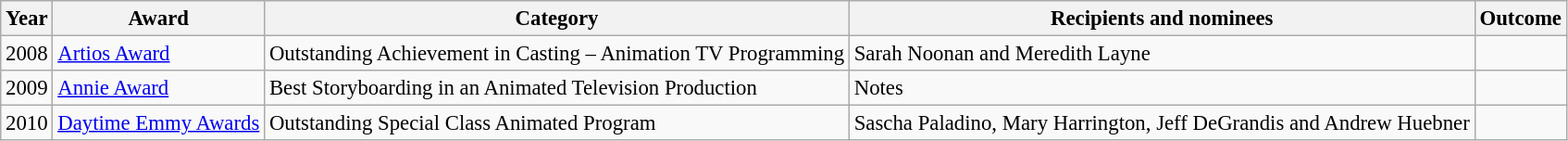<table class="wikitable" style="font-size: 95%;">
<tr style="text-align:center;">
<th>Year</th>
<th>Award</th>
<th>Category</th>
<th>Recipients and nominees</th>
<th>Outcome</th>
</tr>
<tr>
<td>2008</td>
<td><a href='#'>Artios Award</a></td>
<td>Outstanding Achievement in Casting – Animation TV Programming</td>
<td>Sarah Noonan and Meredith Layne</td>
<td></td>
</tr>
<tr>
<td>2009</td>
<td><a href='#'>Annie Award</a></td>
<td>Best Storyboarding in an Animated Television Production</td>
<td>Notes</td>
<td></td>
</tr>
<tr>
<td>2010</td>
<td><a href='#'>Daytime Emmy Awards</a></td>
<td>Outstanding Special Class Animated Program</td>
<td>Sascha Paladino, Mary Harrington, Jeff DeGrandis and Andrew Huebner</td>
<td></td>
</tr>
</table>
